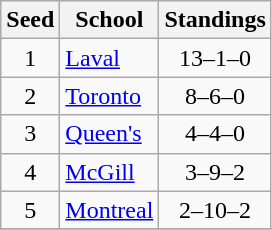<table class="wikitable">
<tr>
<th>Seed</th>
<th>School</th>
<th>Standings</th>
</tr>
<tr>
<td align=center>1</td>
<td><a href='#'>Laval</a></td>
<td align=center>13–1–0</td>
</tr>
<tr>
<td align=center>2</td>
<td><a href='#'>Toronto</a></td>
<td align=center>8–6–0</td>
</tr>
<tr>
<td align=center>3</td>
<td><a href='#'>Queen's</a></td>
<td align=center>4–4–0</td>
</tr>
<tr>
<td align=center>4</td>
<td><a href='#'>McGill</a></td>
<td align=center>3–9–2</td>
</tr>
<tr>
<td align=center>5</td>
<td><a href='#'>Montreal</a></td>
<td align=center>2–10–2</td>
</tr>
<tr>
</tr>
</table>
